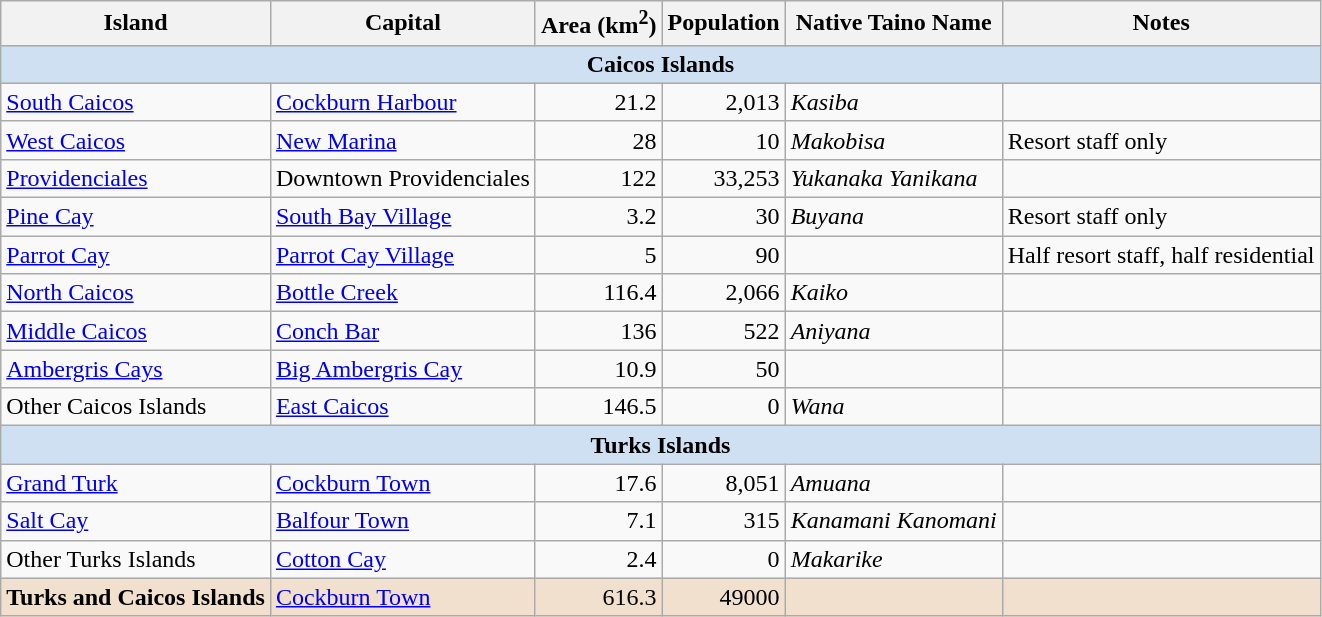<table class="wikitable sortable">
<tr>
<th>Island</th>
<th>Capital</th>
<th>Area (km<sup>2</sup>)</th>
<th data-sort-type=number>Population</th>
<th>Native Taino Name</th>
<th>Notes</th>
</tr>
<tr style="background:#CEE0F2;">
<td colspan="6" style="text-align:center;"><strong>Caicos Islands</strong></td>
</tr>
<tr>
<td><a href='#'>South Caicos</a></td>
<td><a href='#'>Cockburn Harbour</a></td>
<td style="text-align:right;">21.2</td>
<td style="text-align:right;">2,013</td>
<td><em>Kasiba</em></td>
<td></td>
</tr>
<tr>
<td><a href='#'>West Caicos</a></td>
<td><a href='#'>New Marina</a></td>
<td style="text-align:right;">28</td>
<td style="text-align:right;">10</td>
<td><em>Makobisa</em></td>
<td>Resort staff only</td>
</tr>
<tr>
<td><a href='#'>Providenciales</a></td>
<td>Downtown Providenciales</td>
<td style="text-align:right;">122</td>
<td style="text-align:right;">33,253</td>
<td><em>Yukanaka</em> <em>Yanikana</em></td>
<td></td>
</tr>
<tr>
<td><a href='#'>Pine Cay</a></td>
<td><a href='#'>South Bay Village</a></td>
<td style="text-align:right;">3.2</td>
<td style="text-align:right;">30</td>
<td><em>Buyana</em></td>
<td>Resort staff only</td>
</tr>
<tr>
<td><a href='#'>Parrot Cay</a></td>
<td><a href='#'>Parrot Cay Village</a></td>
<td style="text-align:right;">5</td>
<td style="text-align:right;">90</td>
<td></td>
<td>Half resort staff, half residential</td>
</tr>
<tr>
<td><a href='#'>North Caicos</a></td>
<td><a href='#'>Bottle Creek</a></td>
<td style="text-align:right;">116.4</td>
<td style="text-align:right;">2,066</td>
<td><em>Kaiko</em></td>
<td></td>
</tr>
<tr>
<td><a href='#'>Middle Caicos</a></td>
<td><a href='#'>Conch Bar</a></td>
<td style="text-align:right;">136</td>
<td style="text-align:right;">522</td>
<td><em>Aniyana</em></td>
<td></td>
</tr>
<tr>
<td><a href='#'>Ambergris Cays</a></td>
<td><a href='#'>Big Ambergris Cay</a></td>
<td style="text-align:right;">10.9</td>
<td style="text-align:right;">50</td>
<td></td>
<td></td>
</tr>
<tr>
<td>Other Caicos Islands</td>
<td><a href='#'>East Caicos</a></td>
<td style="text-align:right;">146.5</td>
<td style="text-align:right;">0</td>
<td><em>Wana</em></td>
<td></td>
</tr>
<tr style="background:#CEE0F2;">
<td colspan="6" style="text-align:center;"><strong>Turks Islands</strong></td>
</tr>
<tr>
<td><a href='#'>Grand Turk</a></td>
<td><a href='#'>Cockburn Town</a></td>
<td style="text-align:right;">17.6</td>
<td style="text-align:right;">8,051</td>
<td><em>Amuana</em></td>
<td></td>
</tr>
<tr>
<td><a href='#'>Salt Cay</a></td>
<td><a href='#'>Balfour Town</a></td>
<td style="text-align:right;">7.1</td>
<td style="text-align:right;">315</td>
<td><em>Kanamani</em> <em>Kanomani</em></td>
<td></td>
</tr>
<tr>
<td>Other Turks Islands</td>
<td><a href='#'>Cotton Cay</a></td>
<td style="text-align:right;">2.4</td>
<td style="text-align:right;">0</td>
<td><em>Makarike</em></td>
<td></td>
</tr>
<tr style="background:#F2E0CE;" |class="sortbottom">
<td><strong>Turks and Caicos Islands</strong></td>
<td><a href='#'>Cockburn Town</a></td>
<td style="text-align:right;">616.3</td>
<td style="text-align:right;">49000</td>
<td></td>
<td></td>
</tr>
</table>
